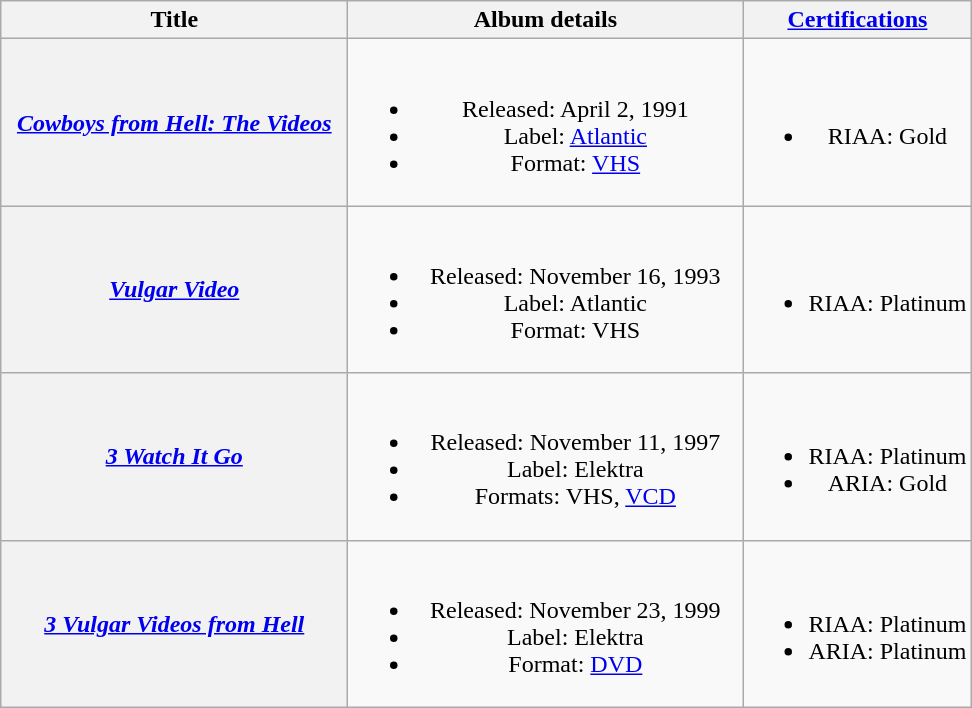<table class="wikitable plainrowheaders" style="text-align:center;">
<tr>
<th scope="col" style="width:14em;">Title</th>
<th scope="col" style="width:16em;">Album details</th>
<th scope="col"><a href='#'>Certifications</a></th>
</tr>
<tr>
<th scope="row"><em><a href='#'>Cowboys from Hell: The Videos</a></em></th>
<td><br><ul><li>Released: April 2, 1991</li><li>Label: <a href='#'>Atlantic</a></li><li>Format: <a href='#'>VHS</a></li></ul></td>
<td><br><ul><li>RIAA: Gold</li></ul></td>
</tr>
<tr>
<th scope="row"><em><a href='#'>Vulgar Video</a></em></th>
<td><br><ul><li>Released: November 16, 1993</li><li>Label: Atlantic</li><li>Format: VHS</li></ul></td>
<td><br><ul><li>RIAA: Platinum</li></ul></td>
</tr>
<tr>
<th scope="row"><em><a href='#'>3 Watch It Go</a></em></th>
<td><br><ul><li>Released: November 11, 1997</li><li>Label: Elektra</li><li>Formats: VHS, <a href='#'>VCD</a></li></ul></td>
<td><br><ul><li>RIAA: Platinum</li><li>ARIA: Gold</li></ul></td>
</tr>
<tr>
<th scope="row"><em><a href='#'>3 Vulgar Videos from Hell</a></em></th>
<td><br><ul><li>Released: November 23, 1999</li><li>Label: Elektra</li><li>Format: <a href='#'>DVD</a></li></ul></td>
<td><br><ul><li>RIAA: Platinum</li><li>ARIA: Platinum</li></ul></td>
</tr>
</table>
